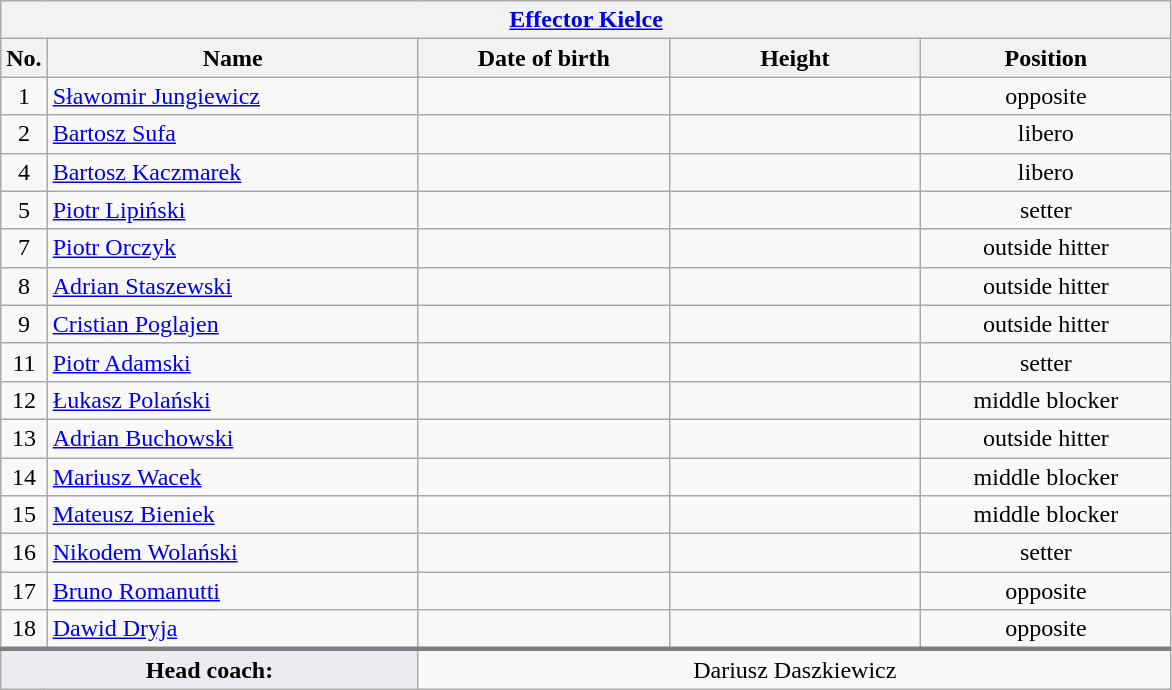<table class="wikitable collapsible collapsed" style="font-size:100%; text-align:center">
<tr>
<th colspan=5 style="width:30em"><a href='#'>Effector Kielce</a></th>
</tr>
<tr>
<th>No.</th>
<th style="width:15em">Name</th>
<th style="width:10em">Date of birth</th>
<th style="width:10em">Height</th>
<th style="width:10em">Position</th>
</tr>
<tr>
<td>1</td>
<td align=left> <a href='#'>Sławomir Jungiewicz</a></td>
<td align=right></td>
<td></td>
<td>opposite</td>
</tr>
<tr>
<td>2</td>
<td align=left> <a href='#'>Bartosz Sufa</a></td>
<td align=right></td>
<td></td>
<td>libero</td>
</tr>
<tr>
<td>4</td>
<td align=left> <a href='#'>Bartosz Kaczmarek</a></td>
<td align=right></td>
<td></td>
<td>libero</td>
</tr>
<tr>
<td>5</td>
<td align=left> <a href='#'>Piotr Lipiński</a></td>
<td align=right></td>
<td></td>
<td>setter</td>
</tr>
<tr>
<td>7</td>
<td align=left> <a href='#'>Piotr Orczyk</a></td>
<td align=right></td>
<td></td>
<td>outside hitter</td>
</tr>
<tr>
<td>8</td>
<td align=left> <a href='#'>Adrian Staszewski</a></td>
<td align=right></td>
<td></td>
<td>outside hitter</td>
</tr>
<tr>
<td>9</td>
<td align=left> <a href='#'>Cristian Poglajen</a></td>
<td align=right></td>
<td></td>
<td>outside hitter</td>
</tr>
<tr>
<td>11</td>
<td align=left> <a href='#'>Piotr Adamski</a></td>
<td align=right></td>
<td></td>
<td>setter</td>
</tr>
<tr>
<td>12</td>
<td align=left> <a href='#'>Łukasz Polański</a></td>
<td align=right></td>
<td></td>
<td>middle blocker</td>
</tr>
<tr>
<td>13</td>
<td align=left> <a href='#'>Adrian Buchowski</a></td>
<td align=right></td>
<td></td>
<td>outside hitter</td>
</tr>
<tr>
<td>14</td>
<td align=left> <a href='#'>Mariusz Wacek</a></td>
<td align=right></td>
<td></td>
<td>middle blocker</td>
</tr>
<tr>
<td>15</td>
<td align=left> <a href='#'>Mateusz Bieniek</a></td>
<td align=right></td>
<td></td>
<td>middle blocker</td>
</tr>
<tr>
<td>16</td>
<td align=left> <a href='#'>Nikodem Wolański</a></td>
<td align=right></td>
<td></td>
<td>setter</td>
</tr>
<tr>
<td>17</td>
<td align=left> <a href='#'>Bruno Romanutti</a></td>
<td align=right></td>
<td></td>
<td>opposite</td>
</tr>
<tr>
<td>18</td>
<td align=left> <a href='#'>Dawid Dryja</a></td>
<td align=right></td>
<td></td>
<td>opposite</td>
</tr>
<tr style="border-top: 3px solid grey">
<td colspan=2 style="background:#EAECF0"><strong>Head coach:</strong></td>
<td colspan=3> Dariusz Daszkiewicz</td>
</tr>
</table>
